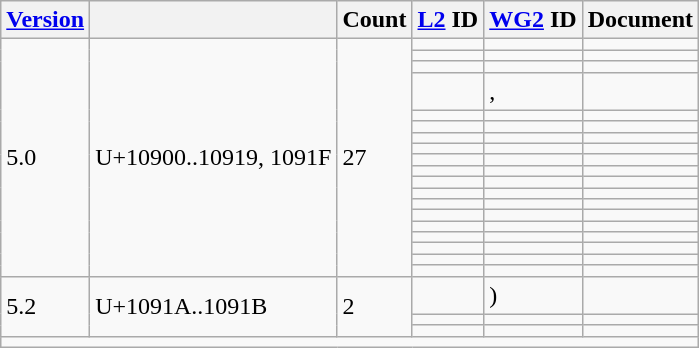<table class="wikitable collapsible sticky-header">
<tr>
<th><a href='#'>Version</a></th>
<th></th>
<th>Count</th>
<th><a href='#'>L2</a> ID</th>
<th><a href='#'>WG2</a> ID</th>
<th>Document</th>
</tr>
<tr>
<td rowspan="19">5.0</td>
<td rowspan="19">U+10900..10919, 1091F</td>
<td rowspan="19">27</td>
<td></td>
<td></td>
<td></td>
</tr>
<tr>
<td></td>
<td></td>
<td></td>
</tr>
<tr>
<td></td>
<td></td>
<td></td>
</tr>
<tr>
<td></td>
<td>, </td>
<td></td>
</tr>
<tr>
<td></td>
<td></td>
<td></td>
</tr>
<tr>
<td></td>
<td></td>
<td></td>
</tr>
<tr>
<td></td>
<td></td>
<td></td>
</tr>
<tr>
<td></td>
<td></td>
<td></td>
</tr>
<tr>
<td></td>
<td></td>
<td></td>
</tr>
<tr>
<td></td>
<td></td>
<td></td>
</tr>
<tr>
<td></td>
<td></td>
<td></td>
</tr>
<tr>
<td></td>
<td></td>
<td></td>
</tr>
<tr>
<td></td>
<td></td>
<td></td>
</tr>
<tr>
<td></td>
<td></td>
<td></td>
</tr>
<tr>
<td></td>
<td></td>
<td></td>
</tr>
<tr>
<td></td>
<td></td>
<td></td>
</tr>
<tr>
<td></td>
<td></td>
<td></td>
</tr>
<tr>
<td></td>
<td></td>
<td></td>
</tr>
<tr>
<td></td>
<td></td>
<td></td>
</tr>
<tr>
<td rowspan="3">5.2</td>
<td rowspan="3">U+1091A..1091B</td>
<td rowspan="3">2</td>
<td></td>
<td> )</td>
<td></td>
</tr>
<tr>
<td></td>
<td></td>
<td></td>
</tr>
<tr>
<td></td>
<td></td>
<td></td>
</tr>
<tr class="sortbottom">
<td colspan="6"></td>
</tr>
</table>
